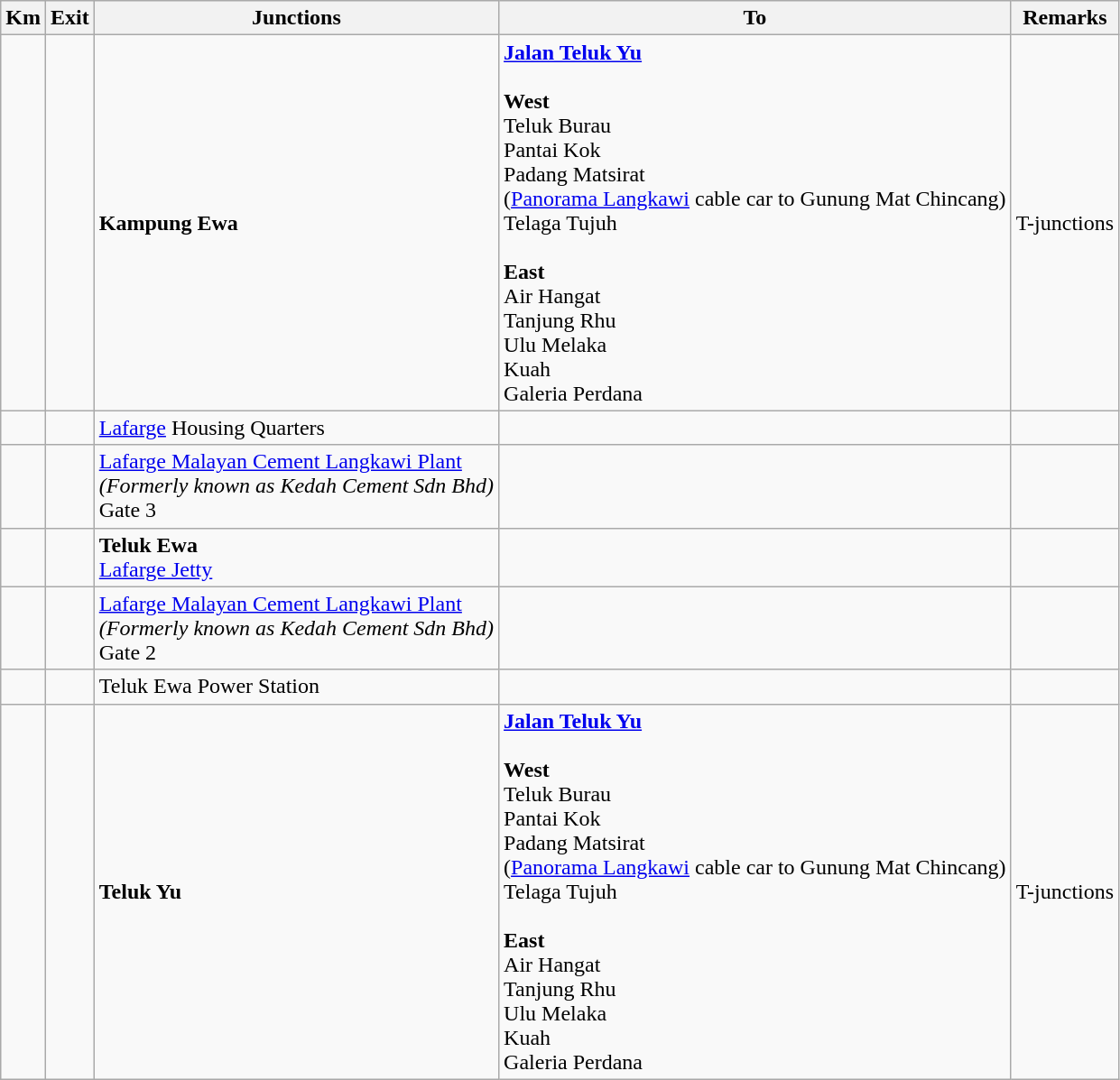<table class="wikitable">
<tr>
<th>Km</th>
<th>Exit</th>
<th>Junctions</th>
<th>To</th>
<th>Remarks</th>
</tr>
<tr>
<td></td>
<td></td>
<td><strong>Kampung Ewa</strong></td>
<td> <strong><a href='#'>Jalan Teluk Yu</a></strong><br><br><strong>West</strong><br> Teluk Burau<br> Pantai Kok <br> Padang Matsirat<br>(<a href='#'>Panorama Langkawi</a> cable car to Gunung Mat Chincang)<br>Telaga Tujuh<br><br><strong>East</strong><br> Air Hangat<br> Tanjung Rhu <br> Ulu Melaka<br> Kuah<br>Galeria Perdana</td>
<td>T-junctions</td>
</tr>
<tr>
<td></td>
<td></td>
<td><a href='#'>Lafarge</a> Housing Quarters</td>
<td></td>
<td></td>
</tr>
<tr>
<td></td>
<td></td>
<td><a href='#'>Lafarge Malayan Cement Langkawi Plant</a><br><em>(Formerly known as Kedah Cement Sdn Bhd)</em><br>Gate 3</td>
<td></td>
<td></td>
</tr>
<tr>
<td></td>
<td></td>
<td><strong>Teluk Ewa</strong><br><a href='#'>Lafarge Jetty</a></td>
<td></td>
<td></td>
</tr>
<tr>
<td></td>
<td></td>
<td><a href='#'>Lafarge Malayan Cement Langkawi Plant</a><br><em>(Formerly known as Kedah Cement Sdn Bhd)</em><br>Gate 2</td>
<td></td>
<td></td>
</tr>
<tr>
<td></td>
<td></td>
<td>Teluk Ewa Power Station</td>
<td></td>
<td></td>
</tr>
<tr>
<td></td>
<td></td>
<td><strong>Teluk Yu</strong></td>
<td> <strong><a href='#'>Jalan Teluk Yu</a></strong><br><br><strong>West</strong><br> Teluk Burau<br> Pantai Kok <br> Padang Matsirat<br>(<a href='#'>Panorama Langkawi</a> cable car to Gunung Mat Chincang)<br>Telaga Tujuh<br><br><strong>East</strong><br> Air Hangat<br> Tanjung Rhu <br> Ulu Melaka<br> Kuah<br>Galeria Perdana</td>
<td>T-junctions</td>
</tr>
</table>
